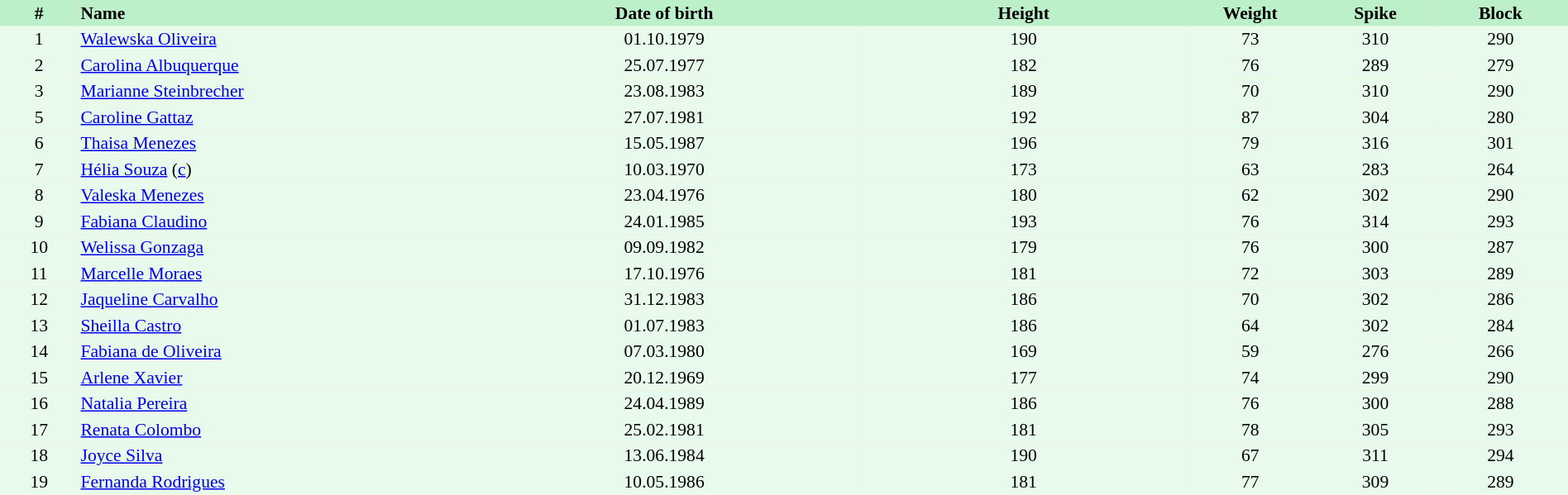<table border=0 cellpadding=2 cellspacing=0  |- bgcolor=#FFECCE style="text-align:center; font-size:90%;" width=100%>
<tr bgcolor=#BBF0C9>
<th width=5%>#</th>
<th width=25% align=left>Name</th>
<th width=25%>Date of birth</th>
<th width=21%>Height</th>
<th width=8%>Weight</th>
<th width=8%>Spike</th>
<th width=8%>Block</th>
<th></th>
</tr>
<tr bgcolor=#E7FAEC>
<td>1</td>
<td align=left><a href='#'>Walewska Oliveira</a></td>
<td>01.10.1979</td>
<td>190</td>
<td>73</td>
<td>310</td>
<td>290</td>
<td></td>
</tr>
<tr bgcolor=#E7FAEC>
<td>2</td>
<td align=left><a href='#'>Carolina Albuquerque</a></td>
<td>25.07.1977</td>
<td>182</td>
<td>76</td>
<td>289</td>
<td>279</td>
<td></td>
</tr>
<tr bgcolor=#E7FAEC>
<td>3</td>
<td align=left><a href='#'>Marianne Steinbrecher</a></td>
<td>23.08.1983</td>
<td>189</td>
<td>70</td>
<td>310</td>
<td>290</td>
<td></td>
</tr>
<tr bgcolor=#E7FAEC>
<td>5</td>
<td align=left><a href='#'>Caroline Gattaz</a></td>
<td>27.07.1981</td>
<td>192</td>
<td>87</td>
<td>304</td>
<td>280</td>
<td></td>
</tr>
<tr bgcolor=#E7FAEC>
<td>6</td>
<td align=left><a href='#'>Thaisa Menezes</a></td>
<td>15.05.1987</td>
<td>196</td>
<td>79</td>
<td>316</td>
<td>301</td>
<td></td>
</tr>
<tr bgcolor=#E7FAEC>
<td>7</td>
<td align=left><a href='#'>Hélia Souza</a> (<a href='#'>c</a>)</td>
<td>10.03.1970</td>
<td>173</td>
<td>63</td>
<td>283</td>
<td>264</td>
<td></td>
</tr>
<tr bgcolor=#E7FAEC>
<td>8</td>
<td align=left><a href='#'>Valeska Menezes</a></td>
<td>23.04.1976</td>
<td>180</td>
<td>62</td>
<td>302</td>
<td>290</td>
<td></td>
</tr>
<tr bgcolor=#E7FAEC>
<td>9</td>
<td align=left><a href='#'>Fabiana Claudino</a></td>
<td>24.01.1985</td>
<td>193</td>
<td>76</td>
<td>314</td>
<td>293</td>
<td></td>
</tr>
<tr bgcolor=#E7FAEC>
<td>10</td>
<td align=left><a href='#'>Welissa Gonzaga</a></td>
<td>09.09.1982</td>
<td>179</td>
<td>76</td>
<td>300</td>
<td>287</td>
<td></td>
</tr>
<tr bgcolor=#E7FAEC>
<td>11</td>
<td align=left><a href='#'>Marcelle Moraes</a></td>
<td>17.10.1976</td>
<td>181</td>
<td>72</td>
<td>303</td>
<td>289</td>
<td></td>
</tr>
<tr bgcolor=#E7FAEC>
<td>12</td>
<td align=left><a href='#'>Jaqueline Carvalho</a></td>
<td>31.12.1983</td>
<td>186</td>
<td>70</td>
<td>302</td>
<td>286</td>
<td></td>
</tr>
<tr bgcolor=#E7FAEC>
<td>13</td>
<td align=left><a href='#'>Sheilla Castro</a></td>
<td>01.07.1983</td>
<td>186</td>
<td>64</td>
<td>302</td>
<td>284</td>
<td></td>
</tr>
<tr bgcolor=#E7FAEC>
<td>14</td>
<td align=left><a href='#'>Fabiana de Oliveira</a></td>
<td>07.03.1980</td>
<td>169</td>
<td>59</td>
<td>276</td>
<td>266</td>
<td></td>
</tr>
<tr bgcolor=#E7FAEC>
<td>15</td>
<td align=left><a href='#'>Arlene Xavier</a></td>
<td>20.12.1969</td>
<td>177</td>
<td>74</td>
<td>299</td>
<td>290</td>
<td></td>
</tr>
<tr bgcolor=#E7FAEC>
<td>16</td>
<td align=left><a href='#'>Natalia Pereira</a></td>
<td>24.04.1989</td>
<td>186</td>
<td>76</td>
<td>300</td>
<td>288</td>
<td></td>
</tr>
<tr bgcolor=#E7FAEC>
<td>17</td>
<td align=left><a href='#'>Renata Colombo</a></td>
<td>25.02.1981</td>
<td>181</td>
<td>78</td>
<td>305</td>
<td>293</td>
<td></td>
</tr>
<tr bgcolor=#E7FAEC>
<td>18</td>
<td align=left><a href='#'>Joyce Silva</a></td>
<td>13.06.1984</td>
<td>190</td>
<td>67</td>
<td>311</td>
<td>294</td>
<td></td>
</tr>
<tr bgcolor=#E7FAEC>
<td>19</td>
<td align=left><a href='#'>Fernanda Rodrigues</a></td>
<td>10.05.1986</td>
<td>181</td>
<td>77</td>
<td>309</td>
<td>289</td>
<td></td>
</tr>
</table>
